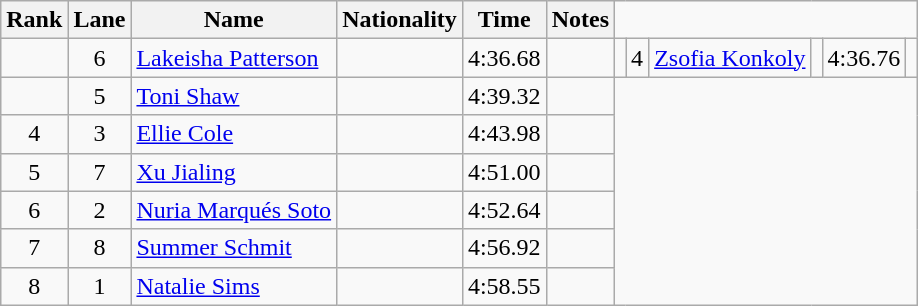<table class="wikitable sortable" style="text-align:center">
<tr>
<th>Rank</th>
<th>Lane</th>
<th>Name</th>
<th>Nationality</th>
<th>Time</th>
<th>Notes</th>
</tr>
<tr>
<td></td>
<td>6</td>
<td align="left"><a href='#'>Lakeisha Patterson</a></td>
<td align="left"></td>
<td>4:36.68</td>
<td></td>
<td></td>
<td>4</td>
<td align="left"><a href='#'>Zsofia Konkoly</a></td>
<td align=left></td>
<td>4:36.76</td>
<td></td>
</tr>
<tr>
<td></td>
<td>5</td>
<td align="left"><a href='#'>Toni Shaw</a></td>
<td align=left></td>
<td>4:39.32</td>
<td></td>
</tr>
<tr>
<td>4</td>
<td>3</td>
<td align="left"><a href='#'>Ellie Cole</a></td>
<td align=left></td>
<td>4:43.98</td>
<td></td>
</tr>
<tr>
<td>5</td>
<td>7</td>
<td align="left"><a href='#'>Xu Jialing</a></td>
<td align="left"></td>
<td>4:51.00</td>
<td></td>
</tr>
<tr>
<td>6</td>
<td>2</td>
<td align="left"><a href='#'>Nuria Marqués Soto</a></td>
<td align=left></td>
<td>4:52.64</td>
<td></td>
</tr>
<tr>
<td>7</td>
<td>8</td>
<td align="left"><a href='#'>Summer Schmit</a></td>
<td align="left"></td>
<td>4:56.92</td>
<td></td>
</tr>
<tr>
<td>8</td>
<td>1</td>
<td align="left"><a href='#'>Natalie Sims</a></td>
<td align=left></td>
<td>4:58.55</td>
<td></td>
</tr>
</table>
